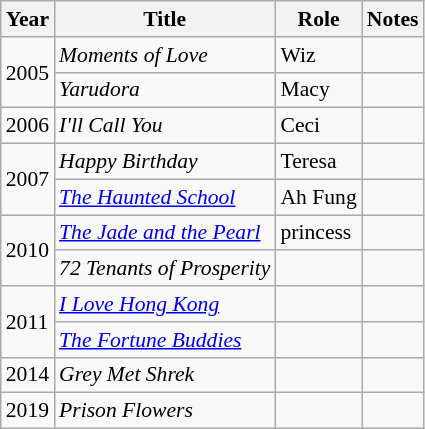<table class="wikitable" style="font-size: 90%;">
<tr>
<th>Year</th>
<th>Title</th>
<th>Role</th>
<th>Notes</th>
</tr>
<tr>
<td rowspan="2">2005</td>
<td><em>Moments of Love</em></td>
<td>Wiz</td>
<td></td>
</tr>
<tr>
<td><em>Yarudora</em></td>
<td>Macy</td>
<td></td>
</tr>
<tr>
<td>2006</td>
<td><em>I'll Call You</em></td>
<td>Ceci</td>
<td></td>
</tr>
<tr>
<td rowspan="2">2007</td>
<td><em>Happy Birthday</em></td>
<td>Teresa</td>
<td></td>
</tr>
<tr>
<td><em><a href='#'>The Haunted School</a></em></td>
<td>Ah Fung</td>
<td></td>
</tr>
<tr>
<td rowspan="2">2010</td>
<td><em><a href='#'>The Jade and the Pearl</a></em></td>
<td>princess</td>
<td></td>
</tr>
<tr>
<td><em>72 Tenants of Prosperity</em></td>
<td></td>
<td></td>
</tr>
<tr>
<td rowspan="2">2011</td>
<td><em><a href='#'>I Love Hong Kong</a></em></td>
<td></td>
<td></td>
</tr>
<tr>
<td><em><a href='#'>The Fortune Buddies</a></em></td>
<td></td>
<td></td>
</tr>
<tr>
<td>2014</td>
<td><em>Grey Met Shrek</em></td>
<td></td>
<td></td>
</tr>
<tr>
<td>2019</td>
<td><em>Prison Flowers</em></td>
<td></td>
<td></td>
</tr>
</table>
